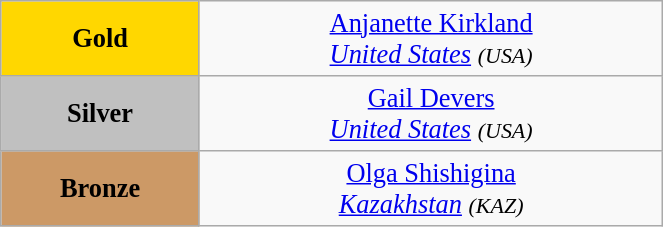<table class="wikitable" style=" text-align:center; font-size:110%;" width="35%">
<tr>
<td bgcolor="gold"><strong>Gold</strong></td>
<td> <a href='#'>Anjanette Kirkland</a><br><em><a href='#'>United States</a> <small>(USA)</small></em></td>
</tr>
<tr>
<td bgcolor="silver"><strong>Silver</strong></td>
<td> <a href='#'>Gail Devers</a><br><em><a href='#'>United States</a> <small>(USA)</small></em></td>
</tr>
<tr>
<td bgcolor="CC9966"><strong>Bronze</strong></td>
<td> <a href='#'>Olga Shishigina</a><br><em><a href='#'>Kazakhstan</a> <small>(KAZ)</small></em></td>
</tr>
</table>
